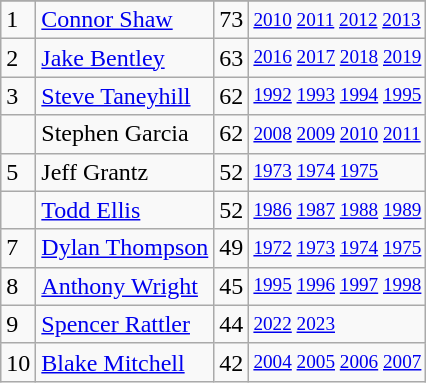<table class="wikitable">
<tr>
</tr>
<tr>
<td>1</td>
<td><a href='#'>Connor Shaw</a></td>
<td><abbr>73</abbr></td>
<td style="font-size:80%;"><a href='#'>2010</a> <a href='#'>2011</a> <a href='#'>2012</a> <a href='#'>2013</a></td>
</tr>
<tr>
<td>2</td>
<td><a href='#'>Jake Bentley</a></td>
<td><abbr>63</abbr></td>
<td style="font-size:80%;"><a href='#'>2016</a> <a href='#'>2017</a> <a href='#'>2018</a> <a href='#'>2019</a></td>
</tr>
<tr>
<td>3</td>
<td><a href='#'>Steve Taneyhill</a></td>
<td><abbr>62</abbr></td>
<td style="font-size:80%;"><a href='#'>1992</a> <a href='#'>1993</a> <a href='#'>1994</a> <a href='#'>1995</a></td>
</tr>
<tr>
<td></td>
<td>Stephen Garcia</td>
<td><abbr>62</abbr></td>
<td style="font-size:80%;"><a href='#'>2008</a> <a href='#'>2009</a> <a href='#'>2010</a> <a href='#'>2011</a></td>
</tr>
<tr>
<td>5</td>
<td>Jeff Grantz</td>
<td><abbr>52</abbr></td>
<td style="font-size:80%;"><a href='#'>1973</a> <a href='#'>1974</a> <a href='#'>1975</a></td>
</tr>
<tr>
<td></td>
<td><a href='#'>Todd Ellis</a></td>
<td><abbr>52</abbr></td>
<td style="font-size:80%;"><a href='#'>1986</a> <a href='#'>1987</a> <a href='#'>1988</a> <a href='#'>1989</a></td>
</tr>
<tr>
<td>7</td>
<td><a href='#'>Dylan Thompson</a></td>
<td><abbr>49</abbr></td>
<td style="font-size:80%;"><a href='#'>1972</a> <a href='#'>1973</a> <a href='#'>1974</a> <a href='#'>1975</a></td>
</tr>
<tr>
<td>8</td>
<td><a href='#'>Anthony Wright</a></td>
<td><abbr>45</abbr></td>
<td style="font-size:80%;"><a href='#'>1995</a> <a href='#'>1996</a> <a href='#'>1997</a> <a href='#'>1998</a></td>
</tr>
<tr>
<td>9</td>
<td><a href='#'>Spencer Rattler</a></td>
<td><abbr>44</abbr></td>
<td style="font-size:80%;"><a href='#'>2022</a> <a href='#'>2023</a></td>
</tr>
<tr>
<td>10</td>
<td><a href='#'>Blake Mitchell</a></td>
<td><abbr>42</abbr></td>
<td style="font-size:80%;"><a href='#'>2004</a> <a href='#'>2005</a> <a href='#'>2006</a> <a href='#'>2007</a></td>
</tr>
</table>
